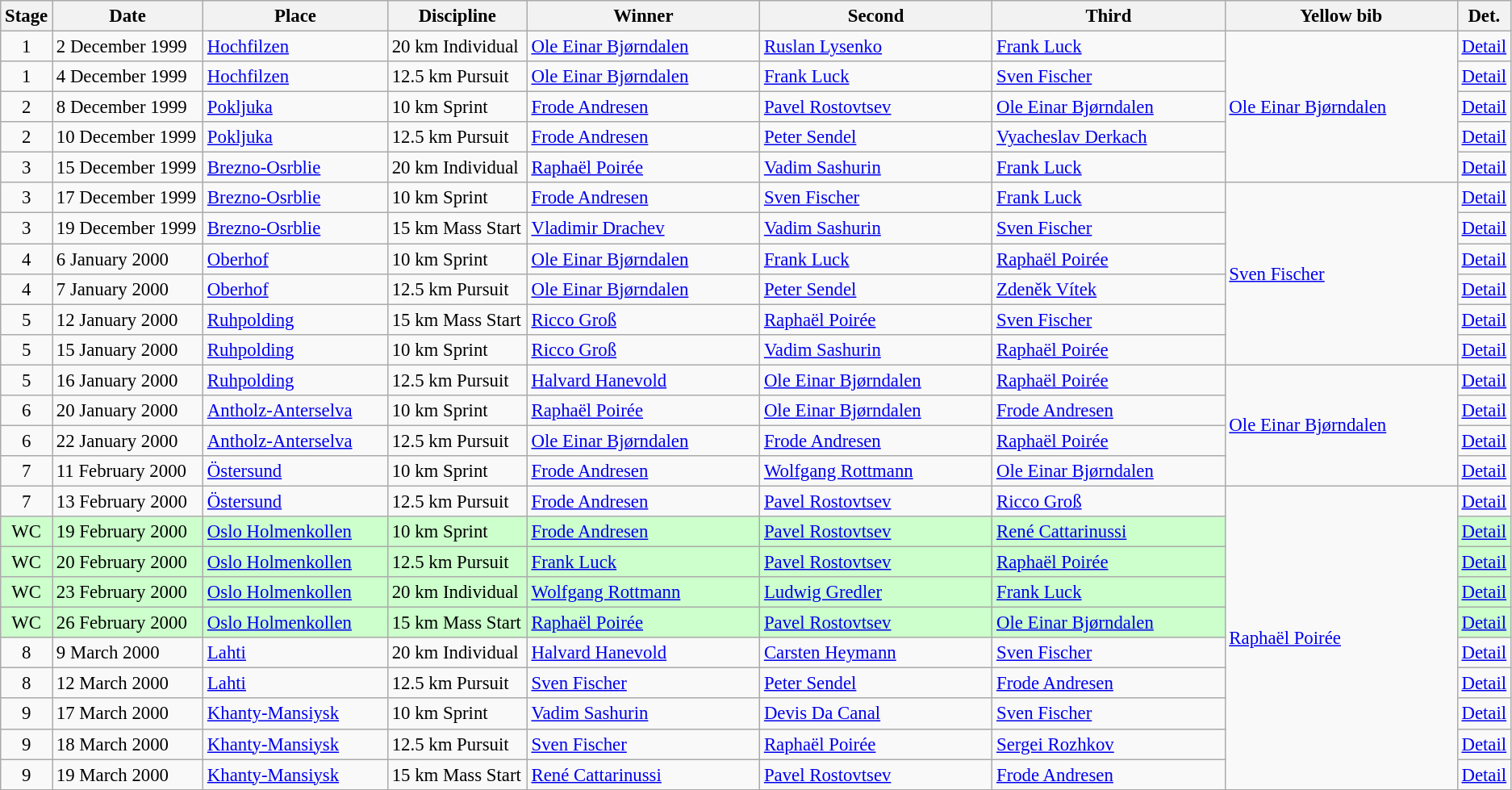<table class="wikitable" style="font-size:95%;">
<tr>
<th width="10">Stage</th>
<th width="120">Date</th>
<th width="148">Place</th>
<th width="110">Discipline</th>
<th width="190">Winner</th>
<th width="190">Second</th>
<th width="190">Third</th>
<th width="190">Yellow bib <br> </th>
<th width="8">Det.</th>
</tr>
<tr>
<td align=center>1</td>
<td>2 December 1999</td>
<td> <a href='#'>Hochfilzen</a></td>
<td>20 km Individual</td>
<td> <a href='#'>Ole Einar Bjørndalen</a></td>
<td> <a href='#'>Ruslan Lysenko</a></td>
<td> <a href='#'>Frank Luck</a></td>
<td rowspan="5"> <a href='#'>Ole Einar Bjørndalen</a></td>
<td><a href='#'>Detail</a></td>
</tr>
<tr>
<td align=center>1</td>
<td>4 December 1999</td>
<td> <a href='#'>Hochfilzen</a></td>
<td>12.5 km Pursuit</td>
<td> <a href='#'>Ole Einar Bjørndalen</a></td>
<td> <a href='#'>Frank Luck</a></td>
<td> <a href='#'>Sven Fischer</a></td>
<td><a href='#'>Detail</a></td>
</tr>
<tr>
<td align=center>2</td>
<td>8 December 1999</td>
<td> <a href='#'>Pokljuka</a></td>
<td>10 km Sprint</td>
<td> <a href='#'>Frode Andresen</a></td>
<td> <a href='#'>Pavel Rostovtsev</a></td>
<td> <a href='#'>Ole Einar Bjørndalen</a></td>
<td><a href='#'>Detail</a></td>
</tr>
<tr>
<td align=center>2</td>
<td>10 December 1999</td>
<td> <a href='#'>Pokljuka</a></td>
<td>12.5 km Pursuit</td>
<td> <a href='#'>Frode Andresen</a></td>
<td> <a href='#'>Peter Sendel</a></td>
<td> <a href='#'>Vyacheslav Derkach</a></td>
<td><a href='#'>Detail</a></td>
</tr>
<tr>
<td align=center>3</td>
<td>15 December 1999</td>
<td> <a href='#'>Brezno-Osrblie</a></td>
<td>20 km Individual</td>
<td> <a href='#'>Raphaël Poirée</a></td>
<td> <a href='#'>Vadim Sashurin</a></td>
<td> <a href='#'>Frank Luck</a></td>
<td><a href='#'>Detail</a></td>
</tr>
<tr>
<td align=center>3</td>
<td>17 December 1999</td>
<td> <a href='#'>Brezno-Osrblie</a></td>
<td>10 km Sprint</td>
<td> <a href='#'>Frode Andresen</a></td>
<td> <a href='#'>Sven Fischer</a></td>
<td> <a href='#'>Frank Luck</a></td>
<td rowspan="6"> <a href='#'>Sven Fischer</a></td>
<td><a href='#'>Detail</a></td>
</tr>
<tr>
<td align=center>3</td>
<td>19 December 1999</td>
<td> <a href='#'>Brezno-Osrblie</a></td>
<td>15 km Mass Start</td>
<td> <a href='#'>Vladimir Drachev</a></td>
<td> <a href='#'>Vadim Sashurin</a></td>
<td> <a href='#'>Sven Fischer</a></td>
<td><a href='#'>Detail</a></td>
</tr>
<tr>
<td align=center>4</td>
<td>6 January 2000</td>
<td> <a href='#'>Oberhof</a></td>
<td>10 km Sprint</td>
<td> <a href='#'>Ole Einar Bjørndalen</a></td>
<td> <a href='#'>Frank Luck</a></td>
<td> <a href='#'>Raphaël Poirée</a></td>
<td><a href='#'>Detail</a></td>
</tr>
<tr>
<td align=center>4</td>
<td>7 January 2000</td>
<td> <a href='#'>Oberhof</a></td>
<td>12.5 km Pursuit</td>
<td> <a href='#'>Ole Einar Bjørndalen</a></td>
<td> <a href='#'>Peter Sendel</a></td>
<td> <a href='#'>Zdeněk Vítek</a></td>
<td><a href='#'>Detail</a></td>
</tr>
<tr>
<td align=center>5</td>
<td>12 January 2000</td>
<td> <a href='#'>Ruhpolding</a></td>
<td>15 km Mass Start</td>
<td> <a href='#'>Ricco Groß</a></td>
<td> <a href='#'>Raphaël Poirée</a></td>
<td> <a href='#'>Sven Fischer</a></td>
<td><a href='#'>Detail</a></td>
</tr>
<tr>
<td align=center>5</td>
<td>15 January 2000</td>
<td> <a href='#'>Ruhpolding</a></td>
<td>10 km Sprint</td>
<td> <a href='#'>Ricco Groß</a></td>
<td> <a href='#'>Vadim Sashurin</a></td>
<td> <a href='#'>Raphaël Poirée</a></td>
<td><a href='#'>Detail</a></td>
</tr>
<tr>
<td align=center>5</td>
<td>16 January 2000</td>
<td> <a href='#'>Ruhpolding</a></td>
<td>12.5 km Pursuit</td>
<td> <a href='#'>Halvard Hanevold</a></td>
<td> <a href='#'>Ole Einar Bjørndalen</a></td>
<td> <a href='#'>Raphaël Poirée</a></td>
<td rowspan="4"> <a href='#'>Ole Einar Bjørndalen</a></td>
<td><a href='#'>Detail</a></td>
</tr>
<tr>
<td align=center>6</td>
<td>20 January 2000</td>
<td> <a href='#'>Antholz-Anterselva</a></td>
<td>10 km Sprint</td>
<td> <a href='#'>Raphaël Poirée</a></td>
<td> <a href='#'>Ole Einar Bjørndalen</a></td>
<td> <a href='#'>Frode Andresen</a></td>
<td><a href='#'>Detail</a></td>
</tr>
<tr>
<td align=center>6</td>
<td>22 January 2000</td>
<td> <a href='#'>Antholz-Anterselva</a></td>
<td>12.5 km Pursuit</td>
<td> <a href='#'>Ole Einar Bjørndalen</a></td>
<td> <a href='#'>Frode Andresen</a></td>
<td> <a href='#'>Raphaël Poirée</a></td>
<td><a href='#'>Detail</a></td>
</tr>
<tr>
<td align=center>7</td>
<td>11 February 2000</td>
<td> <a href='#'>Östersund</a></td>
<td>10 km Sprint</td>
<td> <a href='#'>Frode Andresen</a></td>
<td> <a href='#'>Wolfgang Rottmann</a></td>
<td> <a href='#'>Ole Einar Bjørndalen</a></td>
<td><a href='#'>Detail</a></td>
</tr>
<tr>
<td align=center>7</td>
<td>13 February 2000</td>
<td> <a href='#'>Östersund</a></td>
<td>12.5 km Pursuit</td>
<td> <a href='#'>Frode Andresen</a></td>
<td> <a href='#'>Pavel Rostovtsev</a></td>
<td> <a href='#'>Ricco Groß</a></td>
<td rowspan="10"> <a href='#'>Raphaël Poirée</a></td>
<td><a href='#'>Detail</a></td>
</tr>
<tr style="background:#CCFFCC">
<td align=center>WC</td>
<td>19 February 2000</td>
<td> <a href='#'>Oslo Holmenkollen</a></td>
<td>10 km Sprint</td>
<td> <a href='#'>Frode Andresen</a></td>
<td> <a href='#'>Pavel Rostovtsev</a></td>
<td> <a href='#'>René Cattarinussi</a></td>
<td><a href='#'>Detail</a></td>
</tr>
<tr style="background:#CCFFCC">
<td align=center>WC</td>
<td>20 February 2000</td>
<td> <a href='#'>Oslo Holmenkollen</a></td>
<td>12.5 km Pursuit</td>
<td> <a href='#'>Frank Luck</a></td>
<td> <a href='#'>Pavel Rostovtsev</a></td>
<td> <a href='#'>Raphaël Poirée</a></td>
<td><a href='#'>Detail</a></td>
</tr>
<tr style="background:#CCFFCC">
<td align=center>WC</td>
<td>23 February 2000</td>
<td> <a href='#'>Oslo Holmenkollen</a></td>
<td>20 km Individual</td>
<td> <a href='#'>Wolfgang Rottmann</a></td>
<td> <a href='#'>Ludwig Gredler</a></td>
<td> <a href='#'>Frank Luck</a></td>
<td><a href='#'>Detail</a></td>
</tr>
<tr style="background:#CCFFCC">
<td align=center>WC</td>
<td>26 February 2000</td>
<td> <a href='#'>Oslo Holmenkollen</a></td>
<td>15 km Mass Start</td>
<td> <a href='#'>Raphaël Poirée</a></td>
<td> <a href='#'>Pavel Rostovtsev</a></td>
<td> <a href='#'>Ole Einar Bjørndalen</a></td>
<td><a href='#'>Detail</a></td>
</tr>
<tr>
<td align=center>8</td>
<td>9 March 2000</td>
<td> <a href='#'>Lahti</a></td>
<td>20 km Individual</td>
<td> <a href='#'>Halvard Hanevold</a></td>
<td> <a href='#'>Carsten Heymann</a></td>
<td> <a href='#'>Sven Fischer</a></td>
<td><a href='#'>Detail</a></td>
</tr>
<tr>
<td align=center>8</td>
<td>12 March 2000</td>
<td> <a href='#'>Lahti</a></td>
<td>12.5 km Pursuit</td>
<td> <a href='#'>Sven Fischer</a></td>
<td> <a href='#'>Peter Sendel</a></td>
<td> <a href='#'>Frode Andresen</a></td>
<td><a href='#'>Detail</a></td>
</tr>
<tr>
<td align=center>9</td>
<td>17 March 2000</td>
<td> <a href='#'>Khanty-Mansiysk</a></td>
<td>10 km Sprint</td>
<td> <a href='#'>Vadim Sashurin</a></td>
<td> <a href='#'>Devis Da Canal</a></td>
<td> <a href='#'>Sven Fischer</a></td>
<td><a href='#'>Detail</a></td>
</tr>
<tr>
<td align=center>9</td>
<td>18 March 2000</td>
<td> <a href='#'>Khanty-Mansiysk</a></td>
<td>12.5 km Pursuit</td>
<td> <a href='#'>Sven Fischer</a></td>
<td> <a href='#'>Raphaël Poirée</a></td>
<td> <a href='#'>Sergei Rozhkov</a></td>
<td><a href='#'>Detail</a></td>
</tr>
<tr>
<td align=center>9</td>
<td>19 March 2000</td>
<td> <a href='#'>Khanty-Mansiysk</a></td>
<td>15 km Mass Start</td>
<td> <a href='#'>René Cattarinussi</a></td>
<td> <a href='#'>Pavel Rostovtsev</a></td>
<td> <a href='#'>Frode Andresen</a></td>
<td><a href='#'>Detail</a></td>
</tr>
</table>
